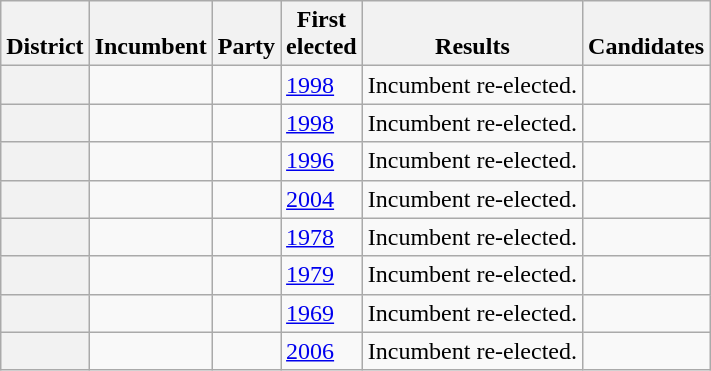<table class="wikitable sortable">
<tr valign=bottom>
<th>District</th>
<th>Incumbent</th>
<th>Party</th>
<th>First<br>elected</th>
<th>Results</th>
<th>Candidates</th>
</tr>
<tr>
<th></th>
<td></td>
<td></td>
<td><a href='#'>1998</a></td>
<td>Incumbent re-elected.</td>
<td nowrap></td>
</tr>
<tr>
<th></th>
<td></td>
<td></td>
<td><a href='#'>1998</a></td>
<td>Incumbent re-elected.</td>
<td nowrap></td>
</tr>
<tr>
<th></th>
<td></td>
<td></td>
<td><a href='#'>1996</a></td>
<td>Incumbent re-elected.</td>
<td nowrap></td>
</tr>
<tr>
<th></th>
<td></td>
<td></td>
<td><a href='#'>2004</a></td>
<td>Incumbent re-elected.</td>
<td nowrap></td>
</tr>
<tr>
<th></th>
<td></td>
<td></td>
<td><a href='#'>1978</a></td>
<td>Incumbent re-elected.</td>
<td nowrap></td>
</tr>
<tr>
<th></th>
<td></td>
<td></td>
<td><a href='#'>1979</a></td>
<td>Incumbent re-elected.</td>
<td nowrap></td>
</tr>
<tr>
<th></th>
<td></td>
<td></td>
<td><a href='#'>1969</a></td>
<td>Incumbent re-elected.</td>
<td nowrap></td>
</tr>
<tr>
<th></th>
<td></td>
<td></td>
<td><a href='#'>2006</a></td>
<td>Incumbent re-elected.</td>
<td nowrap></td>
</tr>
</table>
